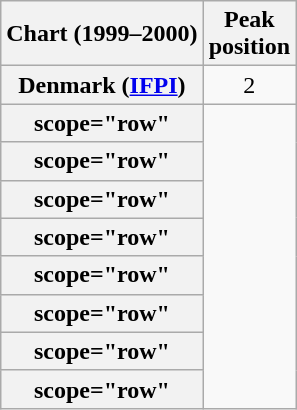<table class="wikitable sortable plainrowheaders">
<tr>
<th scope="col">Chart (1999–2000)</th>
<th scope="col">Peak<br>position</th>
</tr>
<tr>
<th scope="row">Denmark (<a href='#'>IFPI</a>)</th>
<td align="center">2</td>
</tr>
<tr>
<th>scope="row"</th>
</tr>
<tr>
<th>scope="row"</th>
</tr>
<tr>
<th>scope="row"</th>
</tr>
<tr>
<th>scope="row"</th>
</tr>
<tr>
<th>scope="row"</th>
</tr>
<tr>
<th>scope="row"</th>
</tr>
<tr>
<th>scope="row"</th>
</tr>
<tr>
<th>scope="row"</th>
</tr>
</table>
